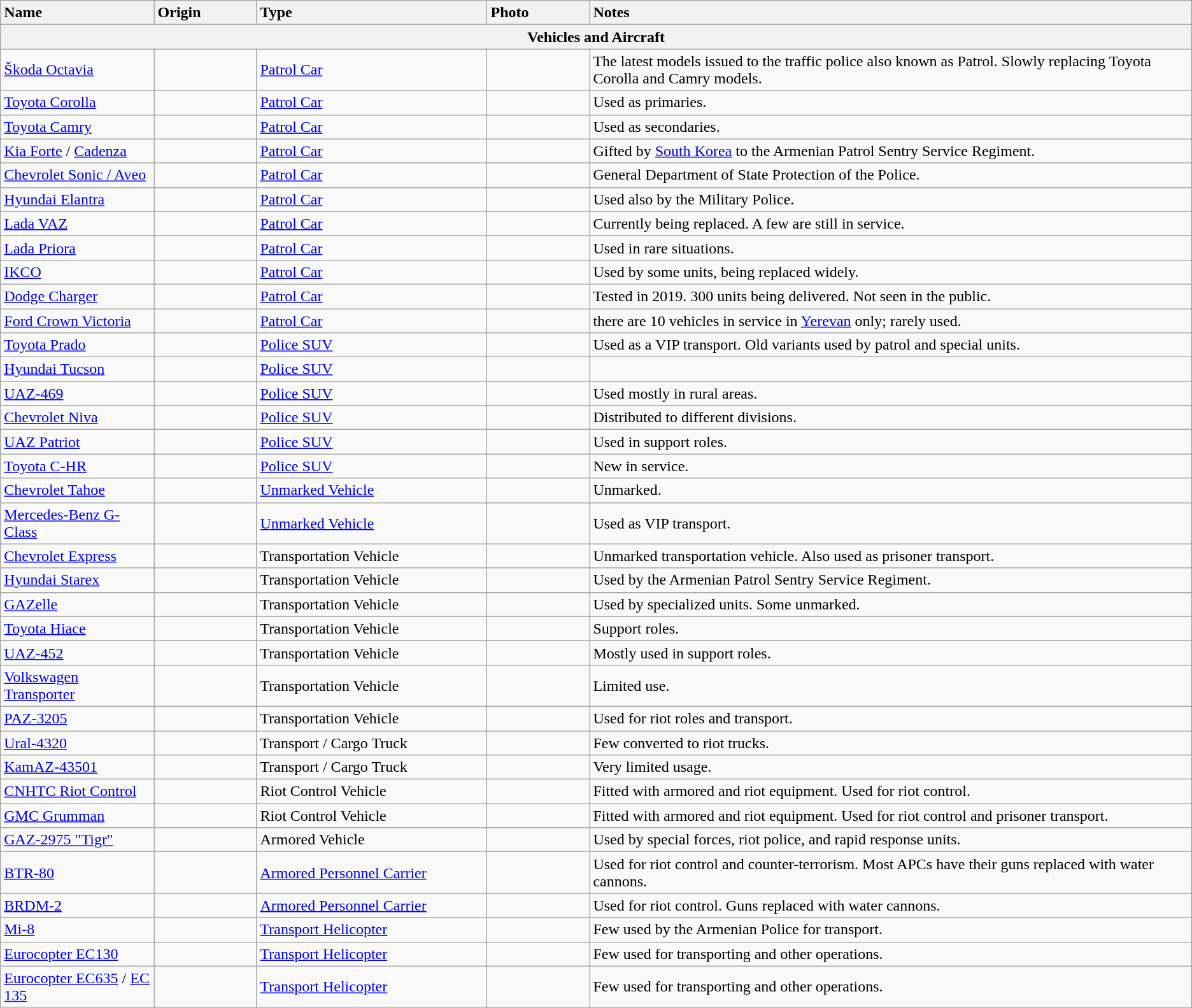<table class="wikitable">
<tr>
<th style="text-align: left; width:12%;">Name</th>
<th style="text-align: left; width:8%;">Origin</th>
<th style="text-align: left; width:18%;">Type</th>
<th style="text-align: left; width:8%; ">Photo</th>
<th style="text-align: left; width:47%;">Notes</th>
</tr>
<tr>
<th colspan="5" style="align: center;">Vehicles and Aircraft</th>
</tr>
<tr>
<td><a href='#'>Škoda Octavia</a></td>
<td></td>
<td><a href='#'>Patrol Car</a></td>
<td></td>
<td>The latest models issued to the traffic police also known as Patrol. Slowly replacing Toyota Corolla and Camry models.</td>
</tr>
<tr>
<td><a href='#'>Toyota Corolla</a></td>
<td></td>
<td><a href='#'>Patrol Car</a></td>
<td></td>
<td>Used as primaries.</td>
</tr>
<tr>
<td><a href='#'>Toyota Camry</a></td>
<td></td>
<td><a href='#'>Patrol Car</a></td>
<td></td>
<td>Used as secondaries.</td>
</tr>
<tr>
<td><a href='#'>Kia Forte</a> / <a href='#'>Cadenza</a></td>
<td></td>
<td><a href='#'>Patrol Car</a></td>
<td></td>
<td>Gifted by <a href='#'>South Korea</a> to the Armenian Patrol Sentry Service Regiment.</td>
</tr>
<tr>
<td><a href='#'>Chevrolet Sonic / Aveo</a></td>
<td></td>
<td><a href='#'>Patrol Car</a></td>
<td></td>
<td>General Department of State Protection of the Police.</td>
</tr>
<tr>
<td><a href='#'>Hyundai Elantra</a></td>
<td></td>
<td><a href='#'>Patrol Car</a></td>
<td></td>
<td>Used also by the Military Police.</td>
</tr>
<tr>
<td><a href='#'>Lada VAZ</a></td>
<td></td>
<td><a href='#'>Patrol Car</a></td>
<td></td>
<td>Currently being replaced. A few are still in service.</td>
</tr>
<tr>
<td><a href='#'>Lada Priora</a></td>
<td></td>
<td><a href='#'>Patrol Car</a></td>
<td></td>
<td>Used in rare situations.</td>
</tr>
<tr>
<td><a href='#'>IKCO</a></td>
<td></td>
<td><a href='#'>Patrol Car</a></td>
<td></td>
<td>Used by some units, being replaced widely.</td>
</tr>
<tr>
<td><a href='#'>Dodge Charger</a></td>
<td></td>
<td><a href='#'>Patrol Car</a></td>
<td></td>
<td>Tested in 2019. 300 units being delivered. Not seen in the public.</td>
</tr>
<tr>
<td><a href='#'>Ford Crown Victoria</a></td>
<td></td>
<td><a href='#'>Patrol Car</a></td>
<td></td>
<td> there are 10 vehicles in service in <a href='#'>Yerevan</a> only; rarely used.</td>
</tr>
<tr>
<td><a href='#'>Toyota Prado</a></td>
<td></td>
<td><a href='#'>Police SUV</a></td>
<td></td>
<td>Used as a VIP transport. Old variants used by patrol and special units.</td>
</tr>
<tr>
<td><a href='#'>Hyundai Tucson</a></td>
<td></td>
<td><a href='#'>Police SUV</a></td>
<td></td>
<td></td>
</tr>
<tr>
<td><a href='#'>UAZ-469</a></td>
<td></td>
<td><a href='#'>Police SUV</a></td>
<td></td>
<td>Used mostly in rural areas.</td>
</tr>
<tr>
<td><a href='#'>Chevrolet Niva</a></td>
<td></td>
<td><a href='#'>Police SUV</a></td>
<td></td>
<td>Distributed to different divisions.</td>
</tr>
<tr>
<td><a href='#'>UAZ Patriot</a></td>
<td></td>
<td><a href='#'>Police SUV</a></td>
<td></td>
<td>Used in support roles.</td>
</tr>
<tr>
<td><a href='#'>Toyota C-HR</a></td>
<td></td>
<td><a href='#'>Police SUV</a></td>
<td></td>
<td>New in service.</td>
</tr>
<tr>
<td><a href='#'>Chevrolet Tahoe</a></td>
<td></td>
<td><a href='#'>Unmarked Vehicle</a></td>
<td></td>
<td>Unmarked.</td>
</tr>
<tr>
<td><a href='#'>Mercedes-Benz G-Class</a></td>
<td></td>
<td><a href='#'>Unmarked Vehicle</a></td>
<td></td>
<td>Used as VIP transport.</td>
</tr>
<tr>
<td><a href='#'>Chevrolet Express</a></td>
<td></td>
<td>Transportation Vehicle</td>
<td></td>
<td>Unmarked transportation vehicle. Also used as prisoner transport.</td>
</tr>
<tr>
<td><a href='#'>Hyundai Starex</a></td>
<td></td>
<td>Transportation Vehicle</td>
<td></td>
<td>Used by the Armenian Patrol Sentry Service Regiment.</td>
</tr>
<tr>
<td><a href='#'>GAZelle</a></td>
<td></td>
<td>Transportation Vehicle</td>
<td></td>
<td>Used by specialized units. Some unmarked.</td>
</tr>
<tr>
<td><a href='#'>Toyota Hiace</a></td>
<td></td>
<td>Transportation Vehicle</td>
<td></td>
<td>Support roles.</td>
</tr>
<tr>
<td><a href='#'>UAZ-452</a></td>
<td></td>
<td>Transportation Vehicle</td>
<td></td>
<td>Mostly used in support roles.</td>
</tr>
<tr>
<td><a href='#'>Volkswagen Transporter</a></td>
<td></td>
<td>Transportation Vehicle</td>
<td></td>
<td>Limited use.</td>
</tr>
<tr>
<td><a href='#'>PAZ-3205</a></td>
<td></td>
<td>Transportation Vehicle</td>
<td></td>
<td>Used for riot roles and transport.</td>
</tr>
<tr>
<td><a href='#'>Ural-4320</a></td>
<td></td>
<td>Transport / Cargo Truck</td>
<td></td>
<td>Few converted to riot trucks.</td>
</tr>
<tr>
<td><a href='#'>KamAZ-43501</a></td>
<td></td>
<td>Transport / Cargo Truck</td>
<td></td>
<td>Very limited usage.</td>
</tr>
<tr>
<td><a href='#'>CNHTC Riot Control</a></td>
<td></td>
<td>Riot Control Vehicle</td>
<td></td>
<td>Fitted with armored and riot equipment. Used for riot control.</td>
</tr>
<tr>
<td><a href='#'>GMC Grumman</a></td>
<td></td>
<td>Riot Control Vehicle</td>
<td></td>
<td>Fitted with armored and riot equipment. Used for riot control and prisoner transport.</td>
</tr>
<tr>
<td><a href='#'>GAZ-2975 "Tigr"</a></td>
<td></td>
<td>Armored Vehicle</td>
<td></td>
<td>Used by special forces, riot police, and rapid response units.</td>
</tr>
<tr>
<td><a href='#'>BTR-80</a></td>
<td></td>
<td><a href='#'>Armored Personnel Carrier</a></td>
<td></td>
<td>Used for riot control and counter-terrorism. Most APCs have their guns replaced with water cannons.</td>
</tr>
<tr>
<td><a href='#'>BRDM-2</a></td>
<td></td>
<td><a href='#'>Armored Personnel Carrier</a></td>
<td></td>
<td>Used for riot control. Guns replaced with water cannons.</td>
</tr>
<tr>
<td><a href='#'>Mi-8</a></td>
<td></td>
<td><a href='#'>Transport Helicopter</a></td>
<td></td>
<td>Few used by the Armenian Police for transport.</td>
</tr>
<tr>
<td><a href='#'>Eurocopter EC130</a></td>
<td></td>
<td><a href='#'>Transport Helicopter</a></td>
<td></td>
<td>Few used for transporting and other operations.</td>
</tr>
<tr>
<td><a href='#'>Eurocopter EC635</a> / <a href='#'>EC 135</a></td>
<td></td>
<td><a href='#'>Transport Helicopter</a></td>
<td></td>
<td>Few used for transporting and other operations.</td>
</tr>
</table>
